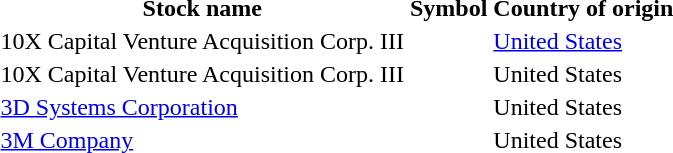<table style="background:transparent;">
<tr>
<th>Stock name</th>
<th>Symbol</th>
<th>Country of origin</th>
</tr>
<tr --->
<td>10X Capital Venture Acquisition Corp. III</td>
<td></td>
<td><a href='#'>United States</a></td>
</tr>
<tr --->
<td>10X Capital Venture Acquisition Corp. III</td>
<td></td>
<td>United States</td>
</tr>
<tr --->
<td><a href='#'>3D Systems Corporation</a></td>
<td></td>
<td>United States</td>
</tr>
<tr --->
<td><a href='#'>3M Company</a></td>
<td></td>
<td>United States</td>
</tr>
<tr --->
</tr>
</table>
